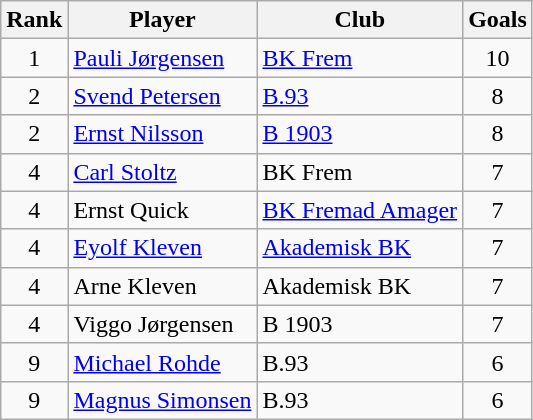<table class="wikitable" style="text-align:center">
<tr>
<th>Rank</th>
<th>Player</th>
<th>Club</th>
<th>Goals</th>
</tr>
<tr>
<td>1</td>
<td align="left"> <a href='#'>Pauli Jørgensen</a></td>
<td align="left"><a href='#'>BK Frem</a></td>
<td>10</td>
</tr>
<tr>
<td>2</td>
<td align="left"> <a href='#'>Svend Petersen</a></td>
<td align="left"><a href='#'>B.93</a></td>
<td>8</td>
</tr>
<tr>
<td>2</td>
<td align="left"> <a href='#'>Ernst Nilsson</a></td>
<td align="left"><a href='#'>B 1903</a></td>
<td>8</td>
</tr>
<tr>
<td>4</td>
<td align="left"> <a href='#'>Carl Stoltz</a></td>
<td align="left">BK Frem</td>
<td>7</td>
</tr>
<tr>
<td>4</td>
<td align="left"> Ernst Quick</td>
<td align="left"><a href='#'>BK Fremad Amager</a></td>
<td>7</td>
</tr>
<tr>
<td>4</td>
<td align="left"> <a href='#'>Eyolf Kleven</a></td>
<td align="left"><a href='#'>Akademisk BK</a></td>
<td>7</td>
</tr>
<tr>
<td>4</td>
<td align="left"> Arne Kleven</td>
<td align="left">Akademisk BK</td>
<td>7</td>
</tr>
<tr>
<td>4</td>
<td align="left"> Viggo Jørgensen</td>
<td align="left">B 1903</td>
<td>7</td>
</tr>
<tr>
<td>9</td>
<td align="left"> <a href='#'>Michael Rohde</a></td>
<td align="left">B.93</td>
<td>6</td>
</tr>
<tr>
<td>9</td>
<td align="left"> <a href='#'>Magnus Simonsen</a></td>
<td align="left">B.93</td>
<td>6</td>
</tr>
</table>
